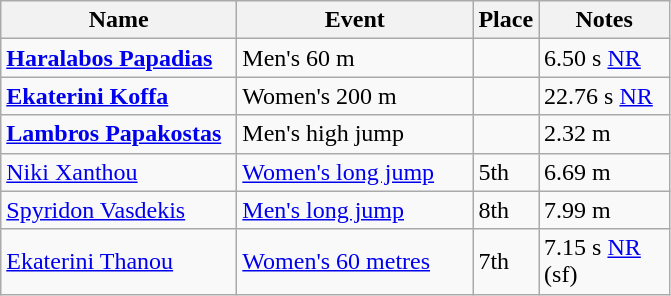<table class="wikitable sortable">
<tr>
<th width=150>Name</th>
<th width=150>Event</th>
<th>Place</th>
<th width=80>Notes</th>
</tr>
<tr>
<td><strong><a href='#'>Haralabos Papadias</a></strong></td>
<td>Men's 60 m</td>
<td></td>
<td>6.50 s <a href='#'>NR</a></td>
</tr>
<tr>
<td><strong><a href='#'>Ekaterini Koffa</a></strong></td>
<td>Women's 200 m</td>
<td></td>
<td>22.76 s <a href='#'>NR</a></td>
</tr>
<tr>
<td><strong><a href='#'>Lambros Papakostas</a></strong></td>
<td>Men's high jump</td>
<td></td>
<td>2.32 m</td>
</tr>
<tr>
<td><a href='#'>Niki Xanthou</a></td>
<td><a href='#'>Women's long jump</a></td>
<td>5th</td>
<td>6.69 m</td>
</tr>
<tr>
<td><a href='#'>Spyridon Vasdekis</a></td>
<td><a href='#'>Men's long jump</a></td>
<td>8th</td>
<td>7.99 m</td>
</tr>
<tr>
<td><a href='#'>Ekaterini Thanou</a></td>
<td><a href='#'>Women's 60 metres</a></td>
<td>7th</td>
<td>7.15 s <a href='#'>NR</a> (sf)</td>
</tr>
</table>
